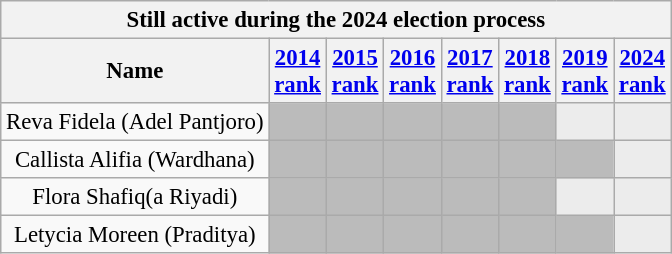<table class="wikitable sortable" style="font-size:95%; text-align:center;">
<tr>
<th colspan=8>Still active during the 2024 election process</th>
</tr>
<tr>
<th>Name</th>
<th><a href='#'>2014<br>rank</a></th>
<th><a href='#'>2015<br>rank</a></th>
<th><a href='#'>2016<br>rank</a></th>
<th><a href='#'>2017<br>rank</a></th>
<th><a href='#'>2018<br>rank</a></th>
<th><a href='#'>2019<br>rank</a></th>
<th><a href='#'>2024<br>rank</a></th>
</tr>
<tr>
<td>Reva Fidela (Adel Pantjoro)</td>
<td style="background:#bbb;"> </td>
<td style="background:#bbb;"> </td>
<td style="background:#bbb;"> </td>
<td style="background:#bbb;"> </td>
<td style="background:#bbb;"> </td>
<td style="background:#ececec; text-align:center; color:gray;"></td>
<td style="background:#ececec; text-align:center; color:gray;"></td>
</tr>
<tr>
<td>Callista Alifia (Wardhana)</td>
<td style="background:#bbb;"> </td>
<td style="background:#bbb;"> </td>
<td style="background:#bbb;"> </td>
<td style="background:#bbb;"> </td>
<td style="background:#bbb;"> </td>
<td style="background:#bbb;"> </td>
<td style="background:#ececec; text-align:center; color:gray;"></td>
</tr>
<tr>
<td>Flora Shafiq(a Riyadi)</td>
<td style="background:#bbb;"> </td>
<td style="background:#bbb;"> </td>
<td style="background:#bbb;"> </td>
<td style="background:#bbb;"> </td>
<td style="background:#bbb;"> </td>
<td style="background:#ececec; text-align:center; color:gray;"></td>
<td style="background:#ececec; text-align:center; color:gray;"></td>
</tr>
<tr>
<td>Letycia Moreen (Praditya)</td>
<td style="background:#bbb;"> </td>
<td style="background:#bbb;"> </td>
<td style="background:#bbb;"> </td>
<td style="background:#bbb;"> </td>
<td style="background:#bbb;"> </td>
<td style="background:#bbb;"> </td>
<td style="background:#ececec; text-align:center; color:gray;"></td>
</tr>
</table>
